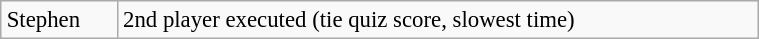<table class="wikitable plainrowheaders floatright" style="font-size: 95%; margin: 10px" align="right" width="40%">
<tr>
<td>Stephen</td>
<td>2nd player executed (tie quiz score, slowest time)</td>
</tr>
</table>
